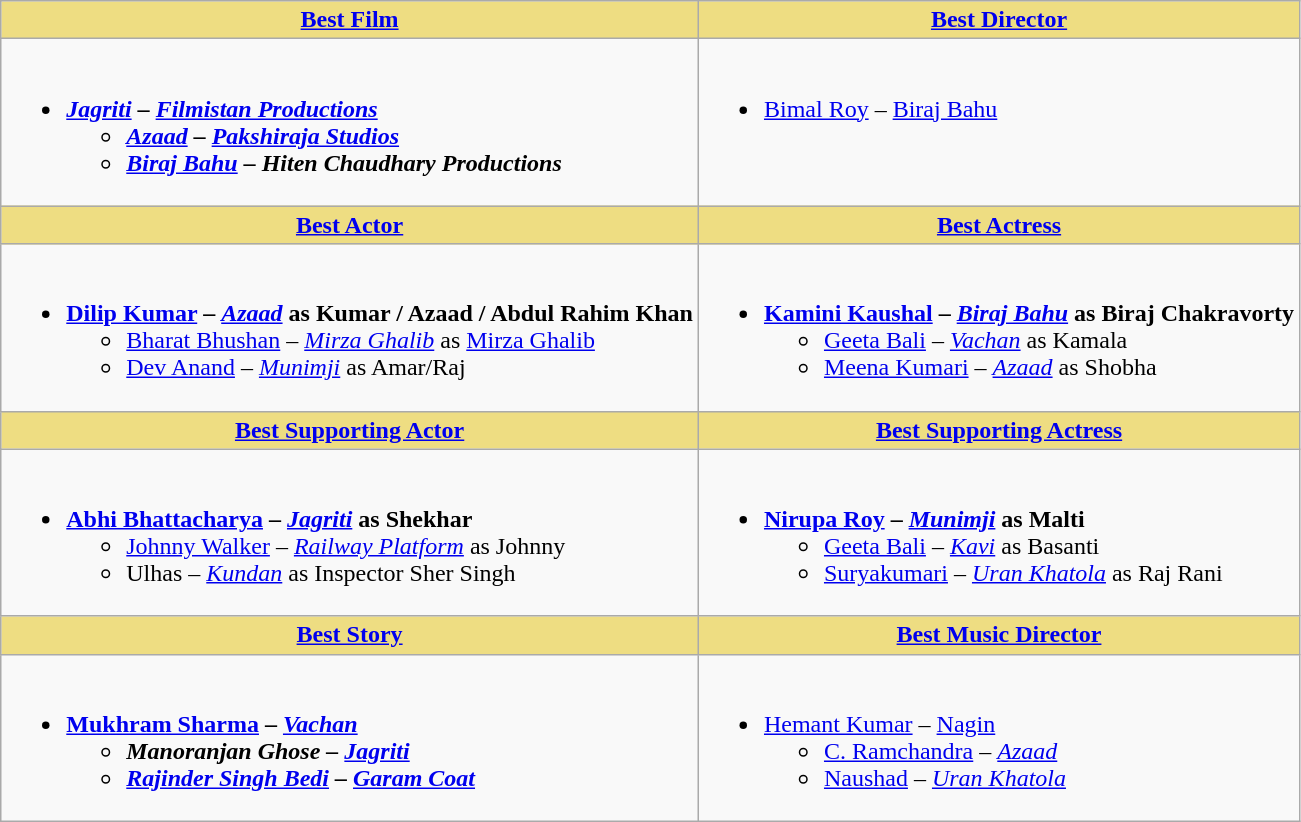<table class="wikitable">
<tr>
<th style="background:#EEDD82;"><a href='#'>Best Film</a></th>
<th style="background:#EEDD82;"><a href='#'>Best Director</a></th>
</tr>
<tr>
<td valign=top><br><ul><li><strong><em><a href='#'>Jagriti</a><em> – <a href='#'>Filmistan Productions</a><strong><ul><li></em><a href='#'>Azaad</a><em> – <a href='#'>Pakshiraja Studios</a></li><li></em><a href='#'>Biraj Bahu</a><em> – Hiten Chaudhary Productions</li></ul></li></ul></td>
<td valign=top><br><ul><li></strong><a href='#'>Bimal Roy</a> – </em><a href='#'>Biraj Bahu</a></em></strong></li></ul></td>
</tr>
<tr>
<th style="background:#EEDD82;"><a href='#'>Best Actor</a></th>
<th style="background:#EEDD82;"><a href='#'>Best Actress</a></th>
</tr>
<tr>
<td valign=top><br><ul><li><strong><a href='#'>Dilip Kumar</a> – <em><a href='#'>Azaad</a></em> as Kumar / Azaad / Abdul Rahim Khan</strong><ul><li><a href='#'>Bharat Bhushan</a> – <em><a href='#'>Mirza Ghalib</a></em> as <a href='#'>Mirza Ghalib</a></li><li><a href='#'>Dev Anand</a> – <em><a href='#'>Munimji</a></em> as Amar/Raj</li></ul></li></ul></td>
<td valign=top><br><ul><li><strong><a href='#'>Kamini Kaushal</a> – <em><a href='#'>Biraj Bahu</a></em> as Biraj Chakravorty</strong><ul><li><a href='#'>Geeta Bali</a> – <em><a href='#'>Vachan</a></em> as Kamala</li><li><a href='#'>Meena Kumari</a> – <em><a href='#'>Azaad</a></em> as Shobha</li></ul></li></ul></td>
</tr>
<tr>
<th style="background:#EEDD82;"><a href='#'>Best Supporting Actor</a></th>
<th style="background:#EEDD82;"><a href='#'>Best Supporting Actress</a></th>
</tr>
<tr>
<td valign=top><br><ul><li><strong><a href='#'>Abhi Bhattacharya</a> – <em><a href='#'>Jagriti</a></em> as Shekhar</strong><ul><li><a href='#'>Johnny Walker</a> – <em><a href='#'>Railway Platform</a></em> as Johnny</li><li>Ulhas – <em><a href='#'>Kundan</a></em> as Inspector Sher Singh</li></ul></li></ul></td>
<td valign=top><br><ul><li><strong><a href='#'>Nirupa Roy</a> – <em><a href='#'>Munimji</a></em> as Malti</strong><ul><li><a href='#'>Geeta Bali</a> – <em><a href='#'>Kavi</a></em> as Basanti</li><li><a href='#'>Suryakumari</a> – <em><a href='#'>Uran Khatola</a></em> as Raj Rani</li></ul></li></ul></td>
</tr>
<tr>
<th style="background:#EEDD82;"><a href='#'>Best Story</a></th>
<th style="background:#EEDD82;"><a href='#'>Best Music Director</a></th>
</tr>
<tr>
<td valign=top><br><ul><li><strong><a href='#'>Mukhram Sharma</a> – <em><a href='#'>Vachan</a><strong><em><ul><li>Manoranjan Ghose – </em><a href='#'>Jagriti</a><em></li><li><a href='#'>Rajinder Singh Bedi</a> – </em><a href='#'>Garam Coat</a><em></li></ul></li></ul></td>
<td valign=top><br><ul><li></strong><a href='#'>Hemant Kumar</a> – </em><a href='#'>Nagin</a></em></strong><ul><li><a href='#'>C. Ramchandra</a> – <em><a href='#'>Azaad</a></em></li><li><a href='#'>Naushad</a> – <em><a href='#'>Uran Khatola</a></em></li></ul></li></ul></td>
</tr>
</table>
